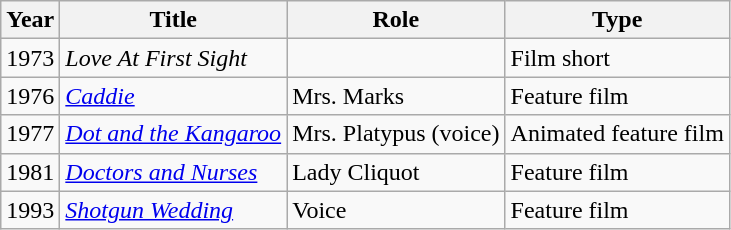<table class="wikitable">
<tr>
<th>Year</th>
<th>Title</th>
<th>Role</th>
<th>Type</th>
</tr>
<tr>
<td>1973</td>
<td><em>Love At First Sight</em></td>
<td></td>
<td>Film short</td>
</tr>
<tr>
<td>1976</td>
<td><em><a href='#'>Caddie</a></em></td>
<td>Mrs. Marks</td>
<td>Feature film</td>
</tr>
<tr>
<td>1977</td>
<td><em><a href='#'>Dot and the Kangaroo</a></em></td>
<td>Mrs. Platypus (voice)</td>
<td>Animated feature film</td>
</tr>
<tr>
<td>1981</td>
<td><em><a href='#'>Doctors and Nurses</a></em></td>
<td>Lady Cliquot</td>
<td>Feature film</td>
</tr>
<tr>
<td>1993</td>
<td><em><a href='#'>Shotgun Wedding</a></em></td>
<td>Voice</td>
<td>Feature film</td>
</tr>
</table>
